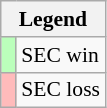<table class="wikitable" style="font-size:90%">
<tr>
<th colspan="2">Legend</th>
</tr>
<tr>
<td style="background:#bfb;"> </td>
<td>SEC win</td>
</tr>
<tr>
<td style="background:#fbb;"> </td>
<td>SEC loss</td>
</tr>
</table>
